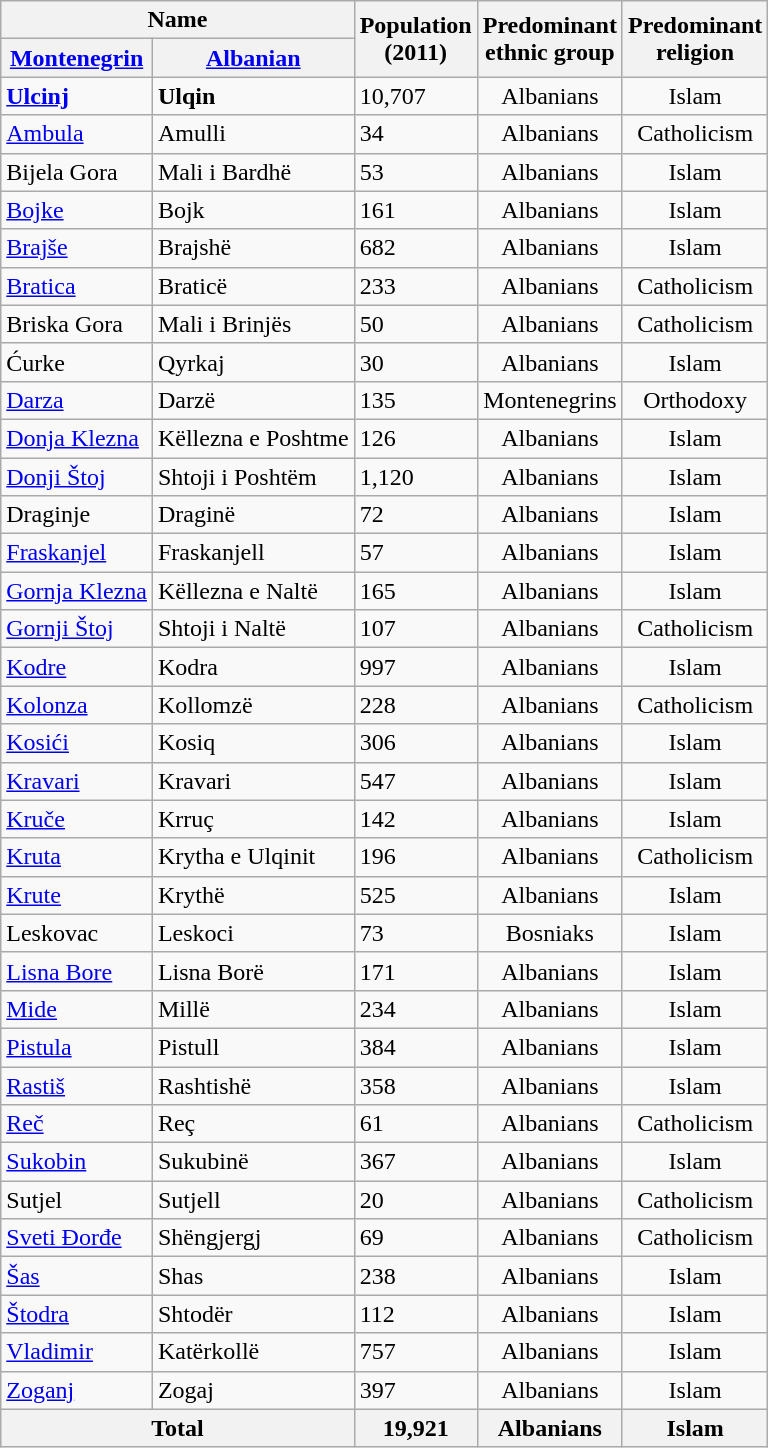<table class="wikitable">
<tr>
<th colspan=2>Name</th>
<th rowspan=2>Population <br>(2011)</th>
<th rowspan=2>Predominant <br> ethnic group</th>
<th rowspan=2>Predominant <br> religion</th>
</tr>
<tr>
<th><a href='#'>Montenegrin</a></th>
<th><a href='#'>Albanian</a></th>
</tr>
<tr>
<td><strong><a href='#'>Ulcinj</a></strong></td>
<td><strong>Ulqin</strong></td>
<td>10,707</td>
<td align=center>Albanians</td>
<td align=center>Islam</td>
</tr>
<tr>
<td><a href='#'>Ambula</a></td>
<td>Amulli</td>
<td>34</td>
<td align=center>Albanians</td>
<td align=center>Catholicism</td>
</tr>
<tr>
<td>Bijela Gora</td>
<td>Mali i Bardhë</td>
<td>53</td>
<td align="center">Albanians</td>
<td align="center">Islam</td>
</tr>
<tr>
<td><a href='#'>Bojke</a></td>
<td>Bojk</td>
<td>161</td>
<td align="center">Albanians</td>
<td align="center">Islam</td>
</tr>
<tr>
<td><a href='#'>Brajše</a></td>
<td>Brajshë</td>
<td>682</td>
<td align="center">Albanians</td>
<td align="center">Islam</td>
</tr>
<tr>
<td><a href='#'>Bratica</a></td>
<td>Braticë</td>
<td>233</td>
<td align=center>Albanians</td>
<td align=center>Catholicism</td>
</tr>
<tr>
<td>Briska Gora</td>
<td>Mali i Brinjës</td>
<td>50</td>
<td align=center>Albanians</td>
<td align=center>Catholicism</td>
</tr>
<tr>
<td>Ćurke</td>
<td>Qyrkaj</td>
<td>30</td>
<td align=center>Albanians</td>
<td align=center>Islam</td>
</tr>
<tr>
<td><a href='#'>Darza</a></td>
<td>Darzë</td>
<td>135</td>
<td align="center">Montenegrins</td>
<td align="center">Orthodoxy</td>
</tr>
<tr>
<td><a href='#'>Donja Klezna</a></td>
<td>Këllezna e Poshtme</td>
<td>126</td>
<td align="center">Albanians</td>
<td align="center">Islam</td>
</tr>
<tr>
<td><a href='#'>Donji Štoj</a></td>
<td>Shtoji i Poshtëm</td>
<td>1,120</td>
<td align="center">Albanians</td>
<td align="center">Islam</td>
</tr>
<tr>
<td>Draginje</td>
<td>Draginë</td>
<td>72</td>
<td align="center">Albanians</td>
<td align="center">Islam</td>
</tr>
<tr>
<td><a href='#'>Fraskanjel</a></td>
<td>Fraskanjell</td>
<td>57</td>
<td align=center>Albanians</td>
<td align=center>Islam</td>
</tr>
<tr>
<td><a href='#'>Gornja Klezna</a></td>
<td>Këllezna e Naltë</td>
<td>165</td>
<td align="center">Albanians</td>
<td align="center">Islam</td>
</tr>
<tr>
<td><a href='#'>Gornji Štoj</a></td>
<td>Shtoji i Naltë</td>
<td>107</td>
<td align="center">Albanians</td>
<td align="center">Catholicism</td>
</tr>
<tr>
<td><a href='#'>Kodre</a></td>
<td>Kodra</td>
<td>997</td>
<td align="center">Albanians</td>
<td align="center">Islam</td>
</tr>
<tr>
<td><a href='#'>Kolonza</a></td>
<td>Kollomzë</td>
<td>228</td>
<td align="center">Albanians</td>
<td align="center">Catholicism</td>
</tr>
<tr>
<td><a href='#'>Kosići</a></td>
<td>Kosiq</td>
<td>306</td>
<td align="center">Albanians</td>
<td align="center">Islam</td>
</tr>
<tr>
<td><a href='#'>Kravari</a></td>
<td>Kravari</td>
<td>547</td>
<td align="center">Albanians</td>
<td align="center">Islam</td>
</tr>
<tr>
<td><a href='#'>Kruče</a></td>
<td>Krruç</td>
<td>142</td>
<td align="center">Albanians</td>
<td align="center">Islam</td>
</tr>
<tr>
<td><a href='#'>Kruta</a></td>
<td>Krytha e Ulqinit</td>
<td>196</td>
<td align="center">Albanians</td>
<td align="center">Catholicism</td>
</tr>
<tr>
<td><a href='#'>Krute</a></td>
<td>Krythë</td>
<td>525</td>
<td align="center">Albanians</td>
<td align="center">Islam</td>
</tr>
<tr>
<td>Leskovac</td>
<td>Leskoci</td>
<td>73</td>
<td align="center">Bosniaks</td>
<td align="center">Islam</td>
</tr>
<tr>
<td><a href='#'>Lisna Bore</a></td>
<td>Lisna Borë</td>
<td>171</td>
<td align="center">Albanians</td>
<td align="center">Islam</td>
</tr>
<tr>
<td><a href='#'>Mide</a></td>
<td>Millë</td>
<td>234</td>
<td align="center">Albanians</td>
<td align="center">Islam</td>
</tr>
<tr>
<td><a href='#'>Pistula</a></td>
<td>Pistull</td>
<td>384</td>
<td align="center">Albanians</td>
<td align="center">Islam</td>
</tr>
<tr>
<td><a href='#'>Rastiš</a></td>
<td>Rashtishë</td>
<td>358</td>
<td align="center">Albanians</td>
<td align="center">Islam</td>
</tr>
<tr>
<td><a href='#'>Reč</a></td>
<td>Reç</td>
<td>61</td>
<td align="center">Albanians</td>
<td align="center">Catholicism</td>
</tr>
<tr>
<td><a href='#'>Sukobin</a></td>
<td>Sukubinë</td>
<td>367</td>
<td align="center">Albanians</td>
<td align="center">Islam</td>
</tr>
<tr>
<td>Sutjel</td>
<td>Sutjell</td>
<td>20</td>
<td align="center">Albanians</td>
<td align="center">Catholicism</td>
</tr>
<tr>
<td><a href='#'>Sveti Đorđe</a></td>
<td>Shëngjergj</td>
<td>69</td>
<td align="center">Albanians</td>
<td align="center">Catholicism</td>
</tr>
<tr>
<td><a href='#'>Šas</a></td>
<td>Shas</td>
<td>238</td>
<td align=center>Albanians</td>
<td align=center>Islam</td>
</tr>
<tr>
<td><a href='#'>Štodra</a></td>
<td>Shtodër</td>
<td>112</td>
<td align=center>Albanians</td>
<td align=center>Islam</td>
</tr>
<tr>
<td><a href='#'>Vladimir</a></td>
<td>Katërkollë</td>
<td>757</td>
<td align="center">Albanians</td>
<td align="center">Islam</td>
</tr>
<tr>
<td><a href='#'>Zoganj</a></td>
<td>Zogaj</td>
<td>397</td>
<td align="center">Albanians</td>
<td align="center">Islam</td>
</tr>
<tr>
<th colspan=2>Total</th>
<th>19,921</th>
<th align=center>Albanians</th>
<th align=center>Islam</th>
</tr>
</table>
